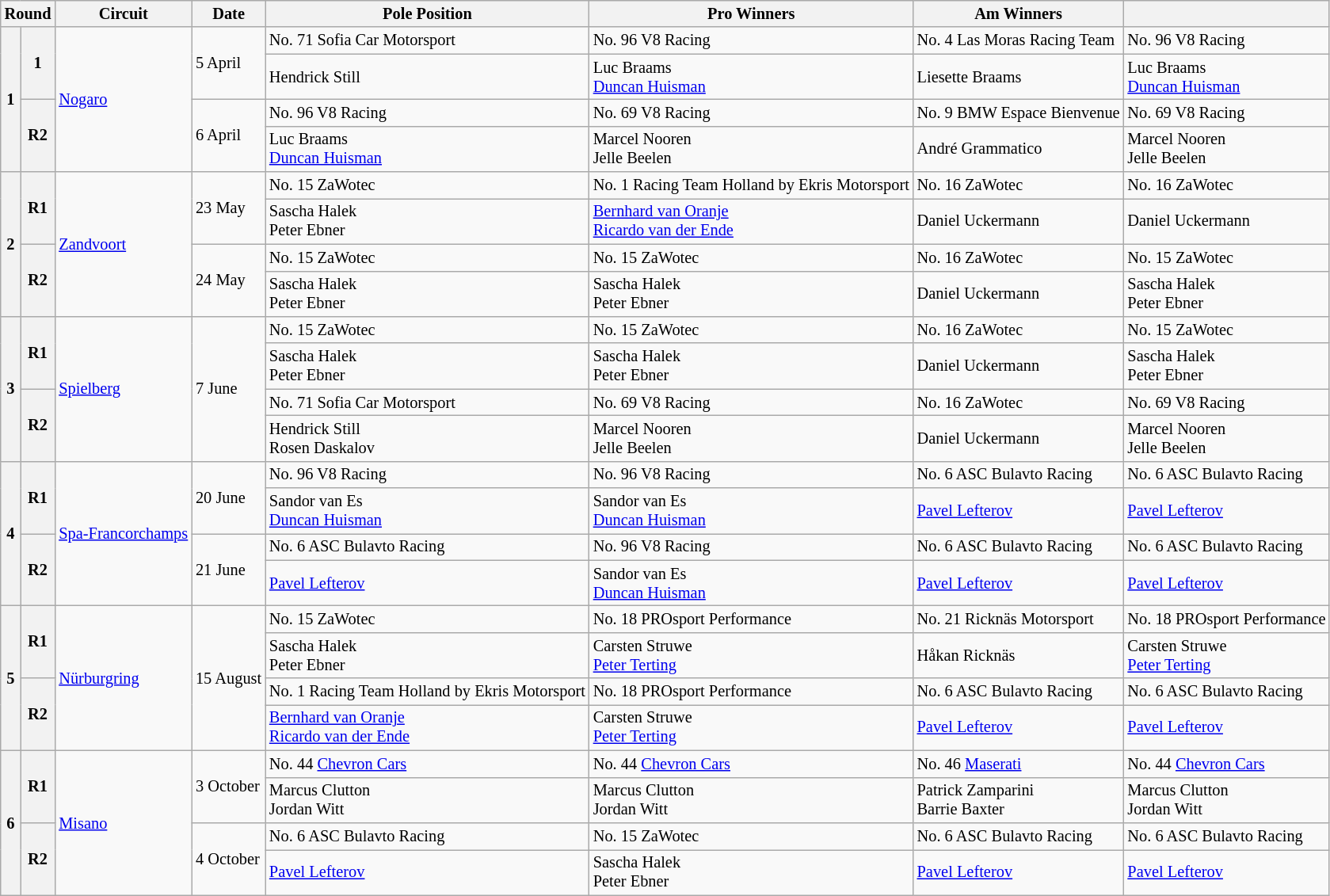<table class="wikitable"  style="font-size: 85%;">
<tr>
<th colspan=2>Round</th>
<th>Circuit</th>
<th>Date</th>
<th>Pole Position</th>
<th>Pro Winners</th>
<th>Am Winners</th>
<th></th>
</tr>
<tr>
<th rowspan=4>1</th>
<th rowspan=2>1</th>
<td rowspan=4><a href='#'>Nogaro</a></td>
<td rowspan=2>5 April</td>
<td> No. 71 Sofia Car Motorsport</td>
<td> No. 96 V8 Racing</td>
<td> No. 4 Las Moras Racing Team</td>
<td> No. 96 V8 Racing</td>
</tr>
<tr>
<td> Hendrick Still</td>
<td> Luc Braams<br> <a href='#'>Duncan Huisman</a></td>
<td> Liesette Braams</td>
<td> Luc Braams<br> <a href='#'>Duncan Huisman</a></td>
</tr>
<tr>
<th rowspan=2>R2</th>
<td rowspan=2>6 April</td>
<td> No. 96 V8 Racing</td>
<td> No. 69 V8 Racing</td>
<td> No. 9 BMW Espace Bienvenue</td>
<td> No. 69 V8 Racing</td>
</tr>
<tr>
<td> Luc Braams<br> <a href='#'>Duncan Huisman</a></td>
<td> Marcel Nooren<br> Jelle Beelen</td>
<td> André Grammatico</td>
<td> Marcel Nooren<br> Jelle Beelen</td>
</tr>
<tr>
<th rowspan=4>2</th>
<th rowspan=2>R1</th>
<td rowspan=4><a href='#'>Zandvoort</a></td>
<td rowspan=2>23 May</td>
<td> No. 15 ZaWotec</td>
<td> No. 1 Racing Team Holland by Ekris Motorsport</td>
<td> No. 16 ZaWotec</td>
<td> No. 16 ZaWotec</td>
</tr>
<tr>
<td> Sascha Halek<br> Peter Ebner</td>
<td> <a href='#'>Bernhard van Oranje</a><br> <a href='#'>Ricardo van der Ende</a></td>
<td> Daniel Uckermann</td>
<td> Daniel Uckermann</td>
</tr>
<tr>
<th rowspan=2>R2</th>
<td rowspan=2>24 May</td>
<td> No. 15 ZaWotec</td>
<td> No. 15 ZaWotec</td>
<td> No. 16 ZaWotec</td>
<td> No. 15 ZaWotec</td>
</tr>
<tr>
<td> Sascha Halek<br> Peter Ebner</td>
<td> Sascha Halek<br> Peter Ebner</td>
<td> Daniel Uckermann</td>
<td> Sascha Halek<br> Peter Ebner</td>
</tr>
<tr>
<th rowspan=4>3</th>
<th rowspan=2>R1</th>
<td rowspan=4><a href='#'>Spielberg</a></td>
<td rowspan=4>7 June</td>
<td> No. 15 ZaWotec</td>
<td> No. 15 ZaWotec</td>
<td> No. 16 ZaWotec</td>
<td> No. 15 ZaWotec</td>
</tr>
<tr>
<td> Sascha Halek<br> Peter Ebner</td>
<td> Sascha Halek<br> Peter Ebner</td>
<td> Daniel Uckermann</td>
<td> Sascha Halek<br> Peter Ebner</td>
</tr>
<tr>
<th rowspan=2>R2</th>
<td> No. 71 Sofia Car Motorsport</td>
<td> No. 69 V8 Racing</td>
<td> No. 16 ZaWotec</td>
<td> No. 69 V8 Racing</td>
</tr>
<tr>
<td> Hendrick Still<br> Rosen Daskalov</td>
<td> Marcel Nooren<br> Jelle Beelen</td>
<td> Daniel Uckermann</td>
<td> Marcel Nooren<br> Jelle Beelen</td>
</tr>
<tr>
<th rowspan=4>4</th>
<th rowspan=2>R1</th>
<td rowspan=4><a href='#'>Spa-Francorchamps</a></td>
<td rowspan=2>20 June</td>
<td> No. 96 V8 Racing</td>
<td> No. 96 V8 Racing</td>
<td> No. 6 ASC Bulavto Racing</td>
<td> No. 6 ASC Bulavto Racing</td>
</tr>
<tr>
<td> Sandor van Es<br> <a href='#'>Duncan Huisman</a></td>
<td> Sandor van Es<br> <a href='#'>Duncan Huisman</a></td>
<td> <a href='#'>Pavel Lefterov</a></td>
<td> <a href='#'>Pavel Lefterov</a></td>
</tr>
<tr>
<th rowspan=2>R2</th>
<td rowspan=2>21 June</td>
<td> No. 6 ASC Bulavto Racing</td>
<td> No. 96 V8 Racing</td>
<td> No. 6 ASC Bulavto Racing</td>
<td> No. 6 ASC Bulavto Racing</td>
</tr>
<tr>
<td> <a href='#'>Pavel Lefterov</a></td>
<td> Sandor van Es<br> <a href='#'>Duncan Huisman</a></td>
<td> <a href='#'>Pavel Lefterov</a></td>
<td> <a href='#'>Pavel Lefterov</a></td>
</tr>
<tr>
<th rowspan=4>5</th>
<th rowspan=2>R1</th>
<td rowspan=4><a href='#'>Nürburgring</a></td>
<td rowspan=4>15 August</td>
<td> No. 15 ZaWotec</td>
<td> No. 18 PROsport Performance</td>
<td> No. 21 Ricknäs Motorsport</td>
<td> No. 18 PROsport Performance</td>
</tr>
<tr>
<td> Sascha Halek<br> Peter Ebner</td>
<td> Carsten Struwe<br> <a href='#'>Peter Terting</a></td>
<td> Håkan Ricknäs</td>
<td> Carsten Struwe<br> <a href='#'>Peter Terting</a></td>
</tr>
<tr>
<th rowspan=2>R2</th>
<td> No. 1 Racing Team Holland by Ekris Motorsport</td>
<td> No. 18 PROsport Performance</td>
<td> No. 6 ASC Bulavto Racing</td>
<td> No. 6 ASC Bulavto Racing</td>
</tr>
<tr>
<td> <a href='#'>Bernhard van Oranje</a><br> <a href='#'>Ricardo van der Ende</a></td>
<td> Carsten Struwe<br> <a href='#'>Peter Terting</a></td>
<td> <a href='#'>Pavel Lefterov</a></td>
<td> <a href='#'>Pavel Lefterov</a></td>
</tr>
<tr>
<th rowspan=4>6</th>
<th rowspan=2>R1</th>
<td rowspan=4><a href='#'>Misano</a></td>
<td rowspan=2>3 October</td>
<td> No. 44 <a href='#'>Chevron Cars</a></td>
<td> No. 44 <a href='#'>Chevron Cars</a></td>
<td> No. 46 <a href='#'>Maserati</a></td>
<td> No. 44 <a href='#'>Chevron Cars</a></td>
</tr>
<tr>
<td> Marcus Clutton<br> Jordan Witt</td>
<td> Marcus Clutton<br> Jordan Witt</td>
<td> Patrick Zamparini<br> Barrie Baxter</td>
<td> Marcus Clutton<br> Jordan Witt</td>
</tr>
<tr>
<th rowspan=2>R2</th>
<td rowspan=2>4 October</td>
<td> No. 6 ASC Bulavto Racing</td>
<td> No. 15 ZaWotec</td>
<td> No. 6 ASC Bulavto Racing</td>
<td> No. 6 ASC Bulavto Racing</td>
</tr>
<tr>
<td> <a href='#'>Pavel Lefterov</a></td>
<td> Sascha Halek<br> Peter Ebner</td>
<td> <a href='#'>Pavel Lefterov</a></td>
<td> <a href='#'>Pavel Lefterov</a></td>
</tr>
</table>
